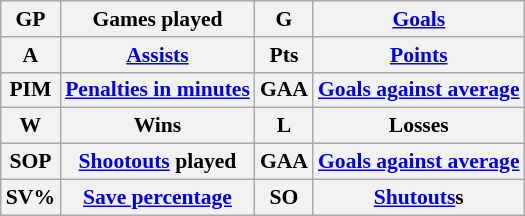<table class="wikitable" style="font-size:90%;">
<tr>
<th>GP</th>
<th>Games played</th>
<th>G</th>
<th><a href='#'>Goals</a></th>
</tr>
<tr>
<th>A</th>
<th><a href='#'>Assists</a></th>
<th>Pts</th>
<th><a href='#'>Points</a></th>
</tr>
<tr>
<th>PIM</th>
<th><a href='#'>Penalties in minutes</a></th>
<th>GAA</th>
<th><a href='#'>Goals against average</a></th>
</tr>
<tr>
<th>W</th>
<th>Wins</th>
<th>L</th>
<th>Losses</th>
</tr>
<tr>
<th>SOP</th>
<th><a href='#'>Shootouts</a> played</th>
<th>GAA</th>
<th><a href='#'>Goals against average</a></th>
</tr>
<tr>
<th>SV%</th>
<th><a href='#'>Save percentage</a></th>
<th>SO</th>
<th><a href='#'>Shutouts</a>s</th>
</tr>
</table>
